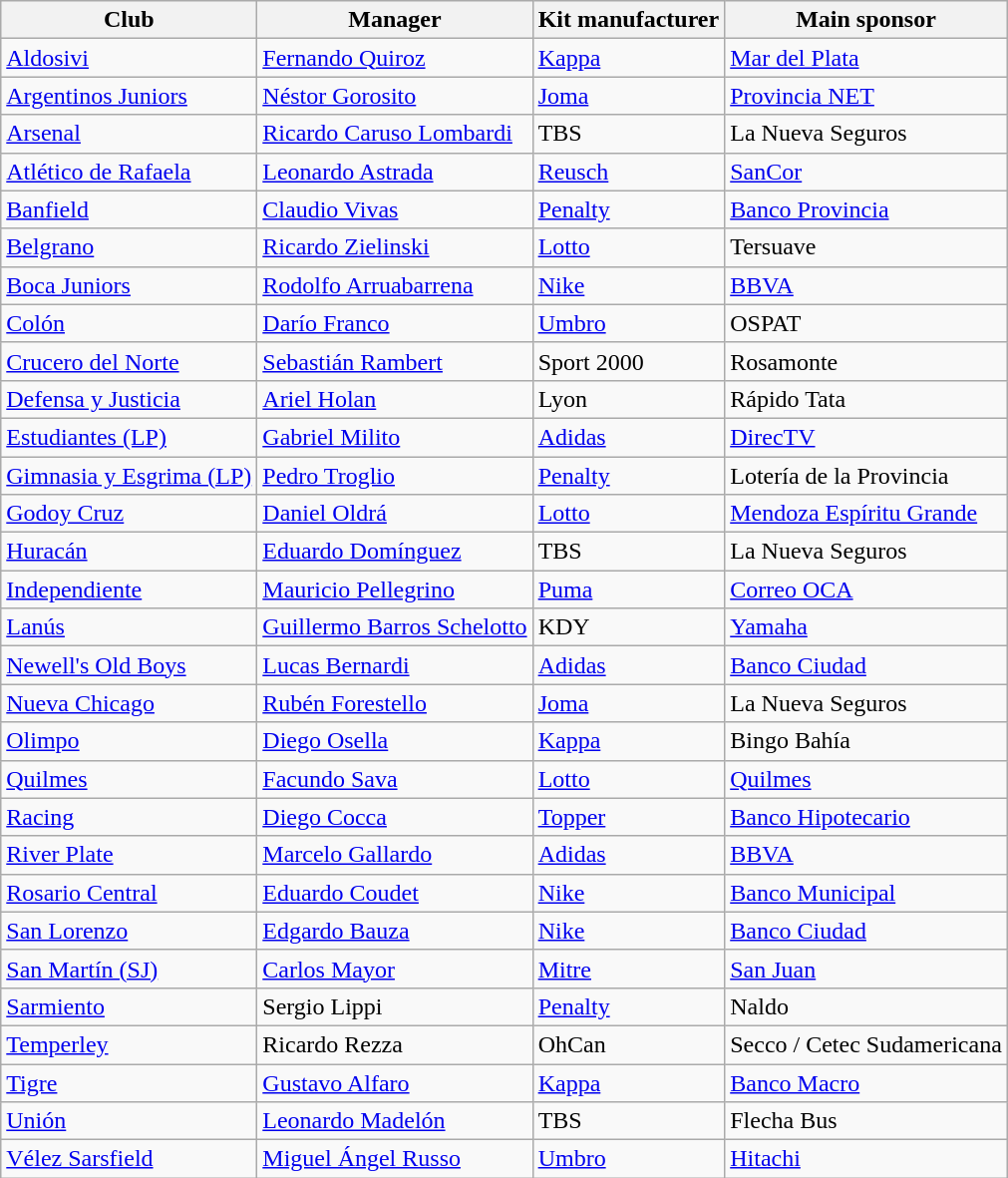<table class="wikitable sortable">
<tr>
<th>Club</th>
<th>Manager</th>
<th>Kit manufacturer</th>
<th>Main sponsor</th>
</tr>
<tr>
<td><a href='#'>Aldosivi</a></td>
<td> <a href='#'>Fernando Quiroz</a></td>
<td><a href='#'>Kappa</a></td>
<td><a href='#'>Mar del Plata</a></td>
</tr>
<tr>
<td><a href='#'>Argentinos Juniors</a></td>
<td> <a href='#'>Néstor Gorosito</a></td>
<td><a href='#'>Joma</a></td>
<td><a href='#'>Provincia NET</a></td>
</tr>
<tr>
<td><a href='#'>Arsenal</a></td>
<td> <a href='#'>Ricardo Caruso Lombardi</a></td>
<td>TBS</td>
<td>La Nueva Seguros</td>
</tr>
<tr>
<td><a href='#'>Atlético de Rafaela</a></td>
<td> <a href='#'>Leonardo Astrada</a></td>
<td><a href='#'>Reusch</a></td>
<td><a href='#'>SanCor</a></td>
</tr>
<tr>
<td><a href='#'>Banfield</a></td>
<td> <a href='#'>Claudio Vivas</a></td>
<td><a href='#'>Penalty</a></td>
<td><a href='#'>Banco Provincia</a></td>
</tr>
<tr>
<td><a href='#'>Belgrano</a></td>
<td> <a href='#'>Ricardo Zielinski</a></td>
<td><a href='#'>Lotto</a></td>
<td>Tersuave</td>
</tr>
<tr>
<td><a href='#'>Boca Juniors</a></td>
<td> <a href='#'>Rodolfo Arruabarrena</a></td>
<td><a href='#'>Nike</a></td>
<td><a href='#'>BBVA</a></td>
</tr>
<tr>
<td><a href='#'>Colón</a></td>
<td> <a href='#'>Darío Franco</a></td>
<td><a href='#'>Umbro</a></td>
<td>OSPAT</td>
</tr>
<tr>
<td><a href='#'>Crucero del Norte</a></td>
<td> <a href='#'>Sebastián Rambert</a></td>
<td>Sport 2000</td>
<td>Rosamonte</td>
</tr>
<tr>
<td><a href='#'>Defensa y Justicia</a></td>
<td> <a href='#'>Ariel Holan</a></td>
<td>Lyon</td>
<td>Rápido Tata</td>
</tr>
<tr>
<td><a href='#'>Estudiantes (LP)</a></td>
<td> <a href='#'>Gabriel Milito</a></td>
<td><a href='#'>Adidas</a></td>
<td><a href='#'>DirecTV</a></td>
</tr>
<tr>
<td><a href='#'>Gimnasia y Esgrima (LP)</a></td>
<td> <a href='#'>Pedro Troglio</a></td>
<td><a href='#'>Penalty</a></td>
<td>Lotería de la Provincia</td>
</tr>
<tr>
<td><a href='#'>Godoy Cruz</a></td>
<td> <a href='#'>Daniel Oldrá</a></td>
<td><a href='#'>Lotto</a></td>
<td><a href='#'>Mendoza Espíritu Grande</a></td>
</tr>
<tr>
<td><a href='#'>Huracán</a></td>
<td> <a href='#'>Eduardo Domínguez</a></td>
<td>TBS</td>
<td>La Nueva Seguros</td>
</tr>
<tr>
<td><a href='#'>Independiente</a></td>
<td> <a href='#'>Mauricio Pellegrino</a></td>
<td><a href='#'>Puma</a></td>
<td><a href='#'>Correo OCA</a></td>
</tr>
<tr>
<td><a href='#'>Lanús</a></td>
<td> <a href='#'>Guillermo Barros Schelotto</a></td>
<td>KDY</td>
<td><a href='#'>Yamaha</a></td>
</tr>
<tr>
<td><a href='#'>Newell's Old Boys</a></td>
<td> <a href='#'>Lucas Bernardi</a></td>
<td><a href='#'>Adidas</a></td>
<td><a href='#'>Banco Ciudad</a></td>
</tr>
<tr>
<td><a href='#'>Nueva Chicago</a></td>
<td> <a href='#'>Rubén Forestello</a></td>
<td><a href='#'>Joma</a></td>
<td>La Nueva Seguros</td>
</tr>
<tr>
<td><a href='#'>Olimpo</a></td>
<td> <a href='#'>Diego Osella</a></td>
<td><a href='#'>Kappa</a></td>
<td>Bingo Bahía</td>
</tr>
<tr>
<td><a href='#'>Quilmes</a></td>
<td> <a href='#'>Facundo Sava</a></td>
<td><a href='#'>Lotto</a></td>
<td><a href='#'>Quilmes</a></td>
</tr>
<tr>
<td><a href='#'>Racing</a></td>
<td> <a href='#'>Diego Cocca</a></td>
<td><a href='#'>Topper</a></td>
<td><a href='#'>Banco Hipotecario</a></td>
</tr>
<tr>
<td><a href='#'>River Plate</a></td>
<td> <a href='#'>Marcelo Gallardo</a></td>
<td><a href='#'>Adidas</a></td>
<td><a href='#'>BBVA</a></td>
</tr>
<tr>
<td><a href='#'>Rosario Central</a></td>
<td> <a href='#'>Eduardo Coudet</a></td>
<td><a href='#'>Nike</a></td>
<td><a href='#'>Banco Municipal</a></td>
</tr>
<tr>
<td><a href='#'>San Lorenzo</a></td>
<td> <a href='#'>Edgardo Bauza</a></td>
<td><a href='#'>Nike</a></td>
<td><a href='#'>Banco Ciudad</a></td>
</tr>
<tr>
<td><a href='#'>San Martín (SJ)</a></td>
<td> <a href='#'>Carlos Mayor</a></td>
<td><a href='#'>Mitre</a></td>
<td><a href='#'>San Juan</a></td>
</tr>
<tr>
<td><a href='#'>Sarmiento</a></td>
<td> Sergio Lippi</td>
<td><a href='#'>Penalty</a></td>
<td>Naldo</td>
</tr>
<tr>
<td><a href='#'>Temperley</a></td>
<td> Ricardo Rezza</td>
<td>OhCan</td>
<td>Secco / Cetec Sudamericana</td>
</tr>
<tr>
<td><a href='#'>Tigre</a></td>
<td> <a href='#'>Gustavo Alfaro</a></td>
<td><a href='#'>Kappa</a></td>
<td><a href='#'>Banco Macro</a></td>
</tr>
<tr>
<td><a href='#'>Unión</a></td>
<td> <a href='#'>Leonardo Madelón</a></td>
<td>TBS</td>
<td>Flecha Bus</td>
</tr>
<tr>
<td><a href='#'>Vélez Sarsfield</a></td>
<td> <a href='#'>Miguel Ángel Russo</a></td>
<td><a href='#'>Umbro</a></td>
<td><a href='#'>Hitachi</a></td>
</tr>
</table>
